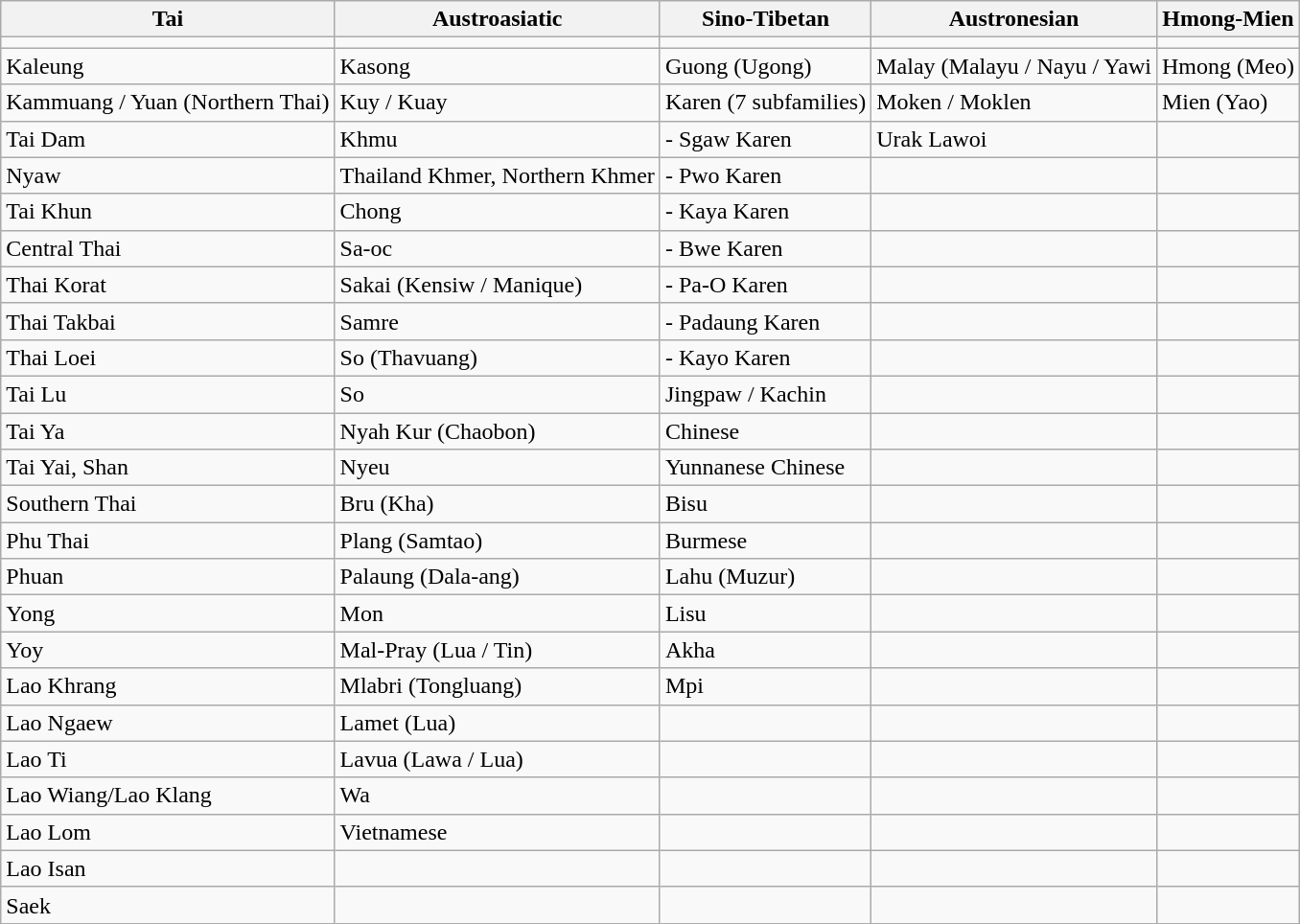<table class="wikitable sortable">
<tr>
<th>Tai</th>
<th>Austroasiatic</th>
<th>Sino-Tibetan</th>
<th>Austronesian</th>
<th>Hmong-Mien</th>
</tr>
<tr>
<td></td>
<td></td>
<td></td>
<td></td>
<td></td>
</tr>
<tr>
<td>Kaleung</td>
<td>Kasong</td>
<td>Guong (Ugong)</td>
<td>Malay (Malayu / Nayu / Yawi</td>
<td>Hmong (Meo)</td>
</tr>
<tr>
<td>Kammuang / Yuan (Northern Thai)</td>
<td>Kuy / Kuay</td>
<td>Karen (7 subfamilies)</td>
<td>Moken / Moklen</td>
<td>Mien (Yao)</td>
</tr>
<tr>
<td>Tai Dam</td>
<td>Khmu</td>
<td>- Sgaw Karen</td>
<td>Urak Lawoi</td>
<td></td>
</tr>
<tr>
<td>Nyaw</td>
<td>Thailand Khmer, Northern Khmer</td>
<td>- Pwo Karen</td>
<td></td>
<td></td>
</tr>
<tr>
<td>Tai Khun</td>
<td>Chong</td>
<td>- Kaya Karen</td>
<td></td>
<td></td>
</tr>
<tr>
<td>Central Thai</td>
<td>Sa-oc</td>
<td>- Bwe Karen</td>
<td></td>
<td></td>
</tr>
<tr>
<td>Thai Korat</td>
<td>Sakai (Kensiw / Manique)</td>
<td>- Pa-O Karen</td>
<td></td>
<td></td>
</tr>
<tr>
<td>Thai Takbai</td>
<td>Samre</td>
<td>- Padaung Karen</td>
<td></td>
<td></td>
</tr>
<tr>
<td>Thai Loei</td>
<td>So (Thavuang)</td>
<td>- Kayo Karen</td>
<td></td>
<td></td>
</tr>
<tr>
<td>Tai Lu</td>
<td>So</td>
<td>Jingpaw / Kachin</td>
<td></td>
<td></td>
</tr>
<tr>
<td>Tai Ya</td>
<td>Nyah Kur (Chaobon)</td>
<td>Chinese</td>
<td></td>
<td></td>
</tr>
<tr>
<td>Tai Yai, Shan</td>
<td>Nyeu</td>
<td>Yunnanese Chinese</td>
<td></td>
<td></td>
</tr>
<tr>
<td>Southern Thai</td>
<td>Bru (Kha)</td>
<td>Bisu</td>
<td></td>
<td></td>
</tr>
<tr>
<td>Phu Thai</td>
<td>Plang (Samtao)</td>
<td>Burmese</td>
<td></td>
<td></td>
</tr>
<tr>
<td>Phuan</td>
<td>Palaung (Dala-ang)</td>
<td>Lahu (Muzur)</td>
<td></td>
<td></td>
</tr>
<tr>
<td>Yong</td>
<td>Mon</td>
<td>Lisu</td>
<td></td>
<td></td>
</tr>
<tr>
<td>Yoy</td>
<td>Mal-Pray (Lua / Tin)</td>
<td>Akha</td>
<td></td>
<td></td>
</tr>
<tr>
<td>Lao Khrang</td>
<td>Mlabri (Tongluang)</td>
<td>Mpi</td>
<td></td>
<td></td>
</tr>
<tr>
<td>Lao Ngaew</td>
<td>Lamet (Lua)</td>
<td></td>
<td></td>
<td></td>
</tr>
<tr>
<td>Lao Ti</td>
<td>Lavua (Lawa / Lua)</td>
<td></td>
<td></td>
<td></td>
</tr>
<tr>
<td>Lao Wiang/Lao Klang</td>
<td>Wa</td>
<td></td>
<td></td>
<td></td>
</tr>
<tr>
<td>Lao Lom</td>
<td>Vietnamese</td>
<td></td>
<td></td>
<td></td>
</tr>
<tr>
<td>Lao Isan</td>
<td></td>
<td></td>
<td></td>
<td></td>
</tr>
<tr>
<td>Saek</td>
<td></td>
<td></td>
<td></td>
<td></td>
</tr>
</table>
